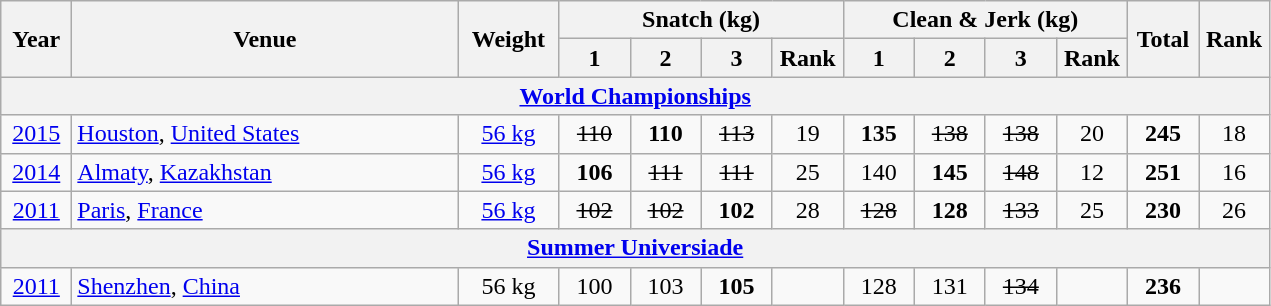<table class = "wikitable" style="text-align:center;">
<tr>
<th rowspan=2 width=40>Year</th>
<th rowspan=2 width=250>Venue</th>
<th rowspan=2 width=60>Weight</th>
<th colspan=4>Snatch (kg)</th>
<th colspan=4>Clean & Jerk (kg)</th>
<th rowspan=2 width=40>Total</th>
<th rowspan=2 width=40>Rank</th>
</tr>
<tr>
<th width=40>1</th>
<th width=40>2</th>
<th width=40>3</th>
<th width=40>Rank</th>
<th width=40>1</th>
<th width=40>2</th>
<th width=40>3</th>
<th width=40>Rank</th>
</tr>
<tr>
<th colspan=13><a href='#'>World Championships</a></th>
</tr>
<tr>
<td><a href='#'>2015</a></td>
<td align=left> <a href='#'>Houston</a>, <a href='#'>United States</a></td>
<td><a href='#'>56 kg</a></td>
<td><s>110</s></td>
<td><strong>110</strong></td>
<td><s>113</s></td>
<td>19</td>
<td><strong>135</strong></td>
<td><s>138</s></td>
<td><s>138</s></td>
<td>20</td>
<td><strong>245</strong></td>
<td>18</td>
</tr>
<tr>
<td><a href='#'>2014</a></td>
<td align=left> <a href='#'>Almaty</a>, <a href='#'>Kazakhstan</a></td>
<td><a href='#'>56 kg</a></td>
<td><strong>106</strong></td>
<td><s>111</s></td>
<td><s>111</s></td>
<td>25</td>
<td>140</td>
<td><strong>145</strong></td>
<td><s>148</s></td>
<td>12</td>
<td><strong>251</strong></td>
<td>16</td>
</tr>
<tr>
<td><a href='#'>2011</a></td>
<td align=left> <a href='#'>Paris</a>, <a href='#'>France</a></td>
<td><a href='#'>56 kg</a></td>
<td><s>102</s></td>
<td><s>102</s></td>
<td><strong>102</strong></td>
<td>28</td>
<td><s>128</s></td>
<td><strong>128</strong></td>
<td><s>133</s></td>
<td>25</td>
<td><strong>230</strong></td>
<td>26</td>
</tr>
<tr>
<th colspan=13><a href='#'>Summer Universiade</a></th>
</tr>
<tr>
<td><a href='#'>2011</a></td>
<td align=left> <a href='#'>Shenzhen</a>, <a href='#'>China</a></td>
<td>56 kg</td>
<td>100</td>
<td>103</td>
<td><strong>105</strong></td>
<td></td>
<td>128</td>
<td>131</td>
<td><s>134</s></td>
<td></td>
<td><strong>236</strong></td>
<td></td>
</tr>
</table>
